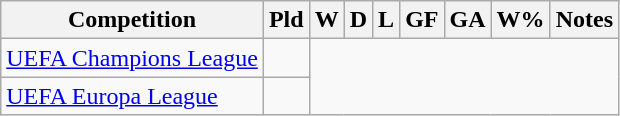<table class="wikitable sortable" style="text-align: center">
<tr>
<th>Competition</th>
<th abbr="Total of matches played">Pld</th>
<th abbr="Matches won">W</th>
<th abbr="Matches drawn">D</th>
<th abbr="Matches lost">L</th>
<th abbr="Goals for">GF</th>
<th abbr="Goals against">GA</th>
<th abbr="Percentage of matches won">W%</th>
<th abbr="Notes">Notes</th>
</tr>
<tr>
<td align=left><a href='#'>UEFA Champions League</a><br></td>
<td></td>
</tr>
<tr>
<td align=left><a href='#'>UEFA Europa League</a><br></td>
<td></td>
</tr>
</table>
